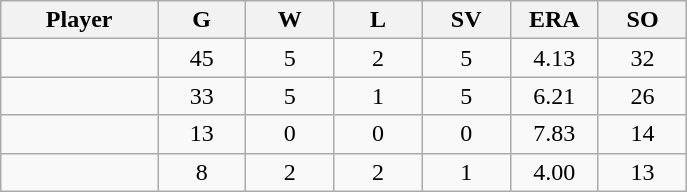<table class="wikitable sortable">
<tr>
<th bgcolor="#DDDDFF" width="16%">Player</th>
<th bgcolor="#DDDDFF" width="9%">G</th>
<th bgcolor="#DDDDFF" width="9%">W</th>
<th bgcolor="#DDDDFF" width="9%">L</th>
<th bgcolor="#DDDDFF" width="9%">SV</th>
<th bgcolor="#DDDDFF" width="9%">ERA</th>
<th bgcolor="#DDDDFF" width="9%">SO</th>
</tr>
<tr align="center">
<td></td>
<td>45</td>
<td>5</td>
<td>2</td>
<td>5</td>
<td>4.13</td>
<td>32</td>
</tr>
<tr align="center">
<td></td>
<td>33</td>
<td>5</td>
<td>1</td>
<td>5</td>
<td>6.21</td>
<td>26</td>
</tr>
<tr align="center">
<td></td>
<td>13</td>
<td>0</td>
<td>0</td>
<td>0</td>
<td>7.83</td>
<td>14</td>
</tr>
<tr align="center">
<td></td>
<td>8</td>
<td>2</td>
<td>2</td>
<td>1</td>
<td>4.00</td>
<td>13</td>
</tr>
</table>
